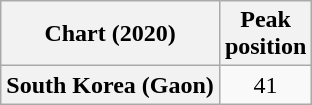<table class="wikitable sortable plainrowheaders" style="text-align:center">
<tr>
<th scope="col">Chart (2020)</th>
<th scope="col">Peak<br>position</th>
</tr>
<tr>
<th scope="row">South Korea (Gaon)</th>
<td>41</td>
</tr>
</table>
